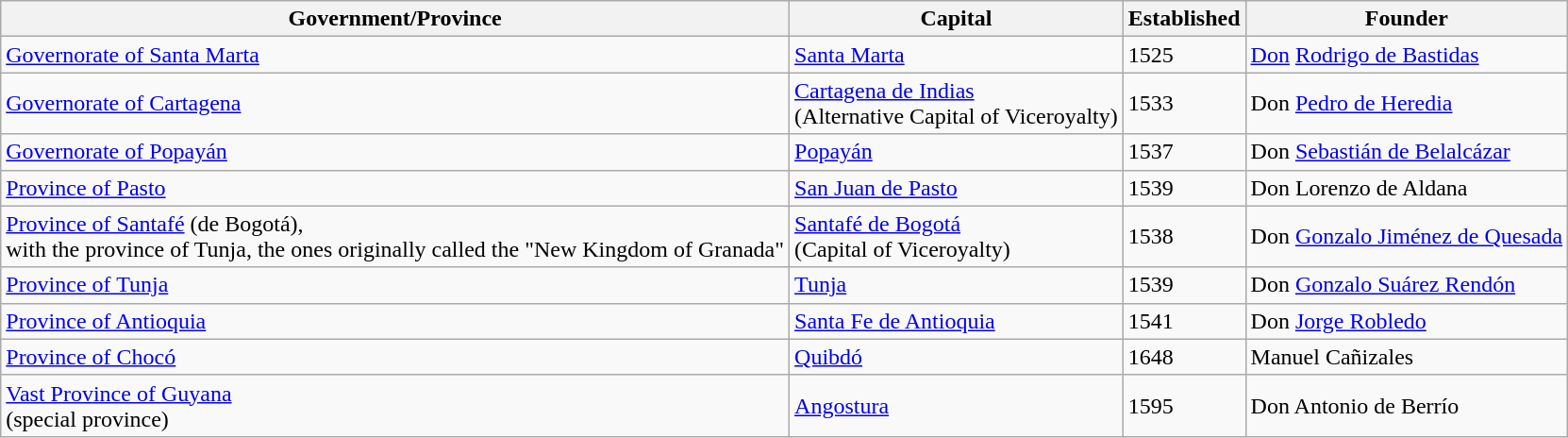<table class="wikitable">
<tr>
<th>Government/Province</th>
<th>Capital</th>
<th>Established</th>
<th>Founder</th>
</tr>
<tr>
<td><a href='#'>Governorate of Santa Marta</a></td>
<td><a href='#'>Santa Marta</a></td>
<td>1525</td>
<td><a href='#'>Don</a> <a href='#'>Rodrigo de Bastidas</a></td>
</tr>
<tr>
<td><a href='#'>Governorate of Cartagena</a></td>
<td><a href='#'>Cartagena de Indias</a><br>(Alternative Capital of Viceroyalty)</td>
<td>1533</td>
<td>Don <a href='#'>Pedro de Heredia</a></td>
</tr>
<tr>
<td><a href='#'>Governorate of Popayán</a></td>
<td><a href='#'>Popayán</a></td>
<td>1537</td>
<td>Don <a href='#'>Sebastián de Belalcázar</a></td>
</tr>
<tr>
<td><a href='#'>Province of Pasto</a></td>
<td><a href='#'>San Juan de Pasto</a></td>
<td>1539</td>
<td>Don Lorenzo de Aldana</td>
</tr>
<tr>
<td><a href='#'>Province of Santafé</a> (de Bogotá),<br>with the province of Tunja, the ones originally called the "New Kingdom of Granada"</td>
<td><a href='#'>Santafé de Bogotá</a><br>(Capital of Viceroyalty)</td>
<td>1538</td>
<td>Don <a href='#'>Gonzalo Jiménez de Quesada</a></td>
</tr>
<tr>
<td><a href='#'>Province of Tunja</a></td>
<td><a href='#'>Tunja</a></td>
<td>1539</td>
<td>Don <a href='#'>Gonzalo Suárez Rendón</a></td>
</tr>
<tr>
<td><a href='#'>Province of Antioquia</a></td>
<td><a href='#'>Santa Fe de Antioquia</a></td>
<td>1541</td>
<td>Don <a href='#'>Jorge Robledo</a></td>
</tr>
<tr>
<td><a href='#'>Province of Chocó</a></td>
<td><a href='#'>Quibdó</a></td>
<td>1648</td>
<td>Manuel Cañizales</td>
</tr>
<tr>
<td><a href='#'>Vast Province of Guyana</a><br>(special province)</td>
<td><a href='#'>Angostura</a></td>
<td>1595</td>
<td>Don Antonio de Berrío</td>
</tr>
</table>
